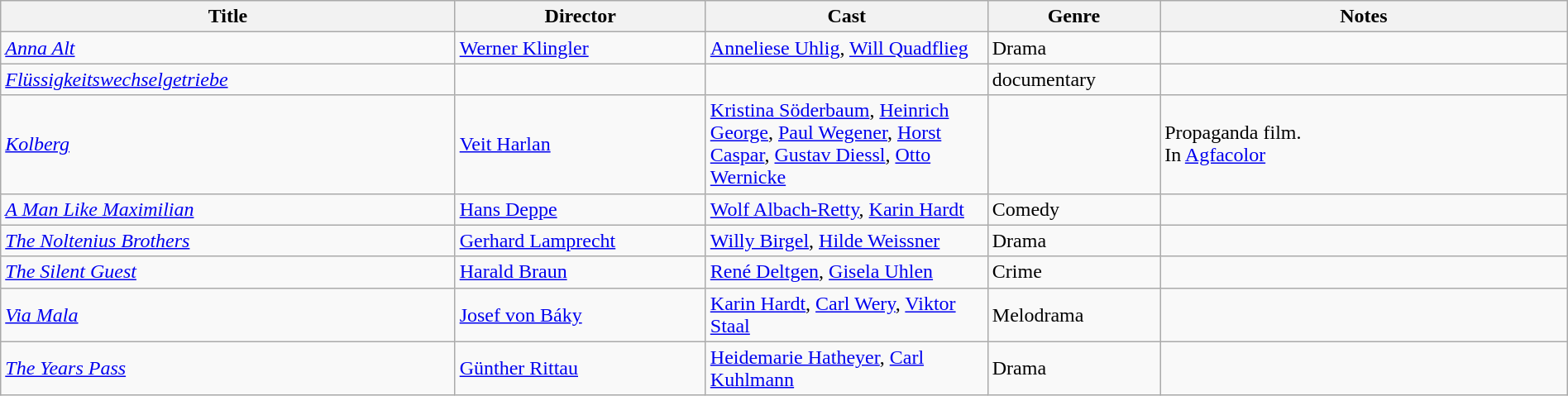<table class="wikitable" width= "100%">
<tr>
<th width=29%>Title</th>
<th width=16%>Director</th>
<th width=18%>Cast</th>
<th width=11%>Genre</th>
<th width=26%>Notes</th>
</tr>
<tr>
<td><em><a href='#'>Anna Alt</a></em></td>
<td><a href='#'>Werner Klingler</a></td>
<td><a href='#'>Anneliese Uhlig</a>, <a href='#'>Will Quadflieg</a></td>
<td>Drama</td>
<td></td>
</tr>
<tr>
<td><em><a href='#'>Flüssigkeitswechselgetriebe </a></em></td>
<td></td>
<td></td>
<td>documentary</td>
<td></td>
</tr>
<tr>
<td><em><a href='#'>Kolberg</a></em></td>
<td><a href='#'>Veit Harlan</a></td>
<td><a href='#'>Kristina Söderbaum</a>, <a href='#'>Heinrich George</a>, <a href='#'>Paul Wegener</a>, <a href='#'>Horst Caspar</a>, <a href='#'>Gustav Diessl</a>, <a href='#'>Otto Wernicke</a></td>
<td></td>
<td>Propaganda film. <br> In <a href='#'>Agfacolor</a></td>
</tr>
<tr>
<td><em><a href='#'>A Man Like Maximilian</a></em></td>
<td><a href='#'>Hans Deppe</a></td>
<td><a href='#'>Wolf Albach-Retty</a>, <a href='#'>Karin Hardt</a></td>
<td>Comedy</td>
<td></td>
</tr>
<tr>
<td><em><a href='#'>The Noltenius Brothers</a></em></td>
<td><a href='#'>Gerhard Lamprecht</a></td>
<td><a href='#'>Willy Birgel</a>, <a href='#'>Hilde Weissner</a></td>
<td>Drama</td>
<td></td>
</tr>
<tr>
<td><em><a href='#'>The Silent Guest</a></em></td>
<td><a href='#'>Harald Braun</a></td>
<td><a href='#'>René Deltgen</a>, <a href='#'>Gisela Uhlen</a></td>
<td>Crime</td>
<td></td>
</tr>
<tr>
<td><em><a href='#'>Via Mala</a></em></td>
<td><a href='#'>Josef von Báky</a></td>
<td><a href='#'>Karin Hardt</a>, <a href='#'>Carl Wery</a>, <a href='#'>Viktor Staal</a></td>
<td>Melodrama</td>
<td></td>
</tr>
<tr>
<td><em><a href='#'>The Years Pass</a></em></td>
<td><a href='#'>Günther Rittau</a></td>
<td><a href='#'>Heidemarie Hatheyer</a>, <a href='#'>Carl Kuhlmann</a></td>
<td>Drama</td>
<td></td>
</tr>
</table>
